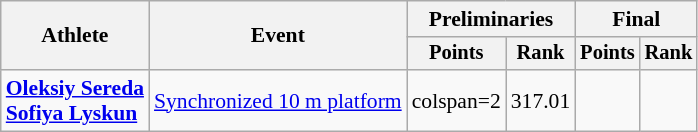<table class="wikitable" style="text-align:center; font-size:90%">
<tr>
<th rowspan="2">Athlete</th>
<th rowspan="2">Event</th>
<th colspan="2">Preliminaries</th>
<th colspan="2">Final</th>
</tr>
<tr style="font-size:95%">
<th>Points</th>
<th>Rank</th>
<th>Points</th>
<th>Rank</th>
</tr>
<tr>
<td align=left><strong><a href='#'>Oleksiy Sereda</a><br><a href='#'>Sofiya Lyskun</a></strong></td>
<td align=left><a href='#'>Synchronized 10 m platform</a></td>
<td>colspan=2 </td>
<td>317.01</td>
<td></td>
</tr>
</table>
